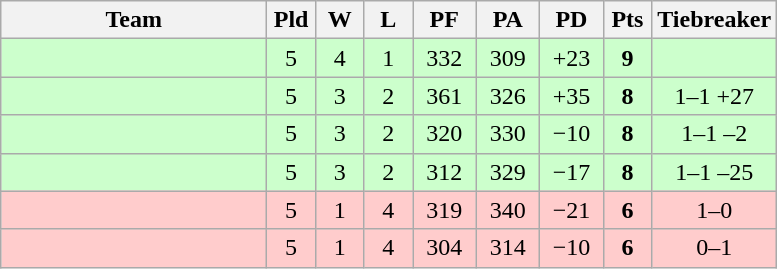<table class="wikitable" style="text-align:center;">
<tr>
<th width=170>Team</th>
<th width=25>Pld</th>
<th width=25>W</th>
<th width=25>L</th>
<th width=35>PF</th>
<th width=35>PA</th>
<th width=35>PD</th>
<th width=25>Pts</th>
<th width=50>Tiebreaker</th>
</tr>
<tr bgcolor=ccffcc>
<td align="left"></td>
<td>5</td>
<td>4</td>
<td>1</td>
<td>332</td>
<td>309</td>
<td>+23</td>
<td><strong>9</strong></td>
<td></td>
</tr>
<tr bgcolor=ccffcc>
<td align="left"></td>
<td>5</td>
<td>3</td>
<td>2</td>
<td>361</td>
<td>326</td>
<td>+35</td>
<td><strong>8</strong></td>
<td>1–1 +27</td>
</tr>
<tr bgcolor=ccffcc>
<td align="left"></td>
<td>5</td>
<td>3</td>
<td>2</td>
<td>320</td>
<td>330</td>
<td>−10</td>
<td><strong>8</strong></td>
<td>1–1 –2</td>
</tr>
<tr bgcolor=ccffcc>
<td align="left"></td>
<td>5</td>
<td>3</td>
<td>2</td>
<td>312</td>
<td>329</td>
<td>−17</td>
<td><strong>8</strong></td>
<td>1–1 –25</td>
</tr>
<tr bgcolor=ffcccc>
<td align="left"></td>
<td>5</td>
<td>1</td>
<td>4</td>
<td>319</td>
<td>340</td>
<td>−21</td>
<td><strong>6</strong></td>
<td>1–0</td>
</tr>
<tr bgcolor=ffcccc>
<td align="left"></td>
<td>5</td>
<td>1</td>
<td>4</td>
<td>304</td>
<td>314</td>
<td>−10</td>
<td><strong>6</strong></td>
<td>0–1</td>
</tr>
</table>
